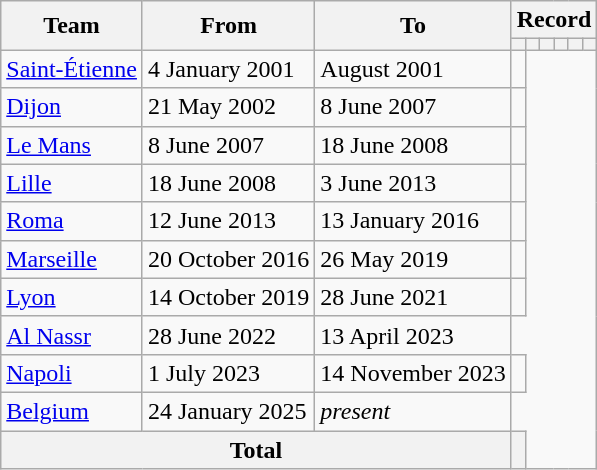<table class=wikitable style="text-align:center">
<tr>
<th rowspan=2>Team</th>
<th rowspan=2>From</th>
<th rowspan=2>To</th>
<th colspan=9>Record</th>
</tr>
<tr>
<th></th>
<th></th>
<th></th>
<th></th>
<th></th>
<th></th>
</tr>
<tr>
<td align=left><a href='#'>Saint-Étienne</a></td>
<td align=left>4 January 2001</td>
<td align=left>August 2001<br></td>
<td></td>
</tr>
<tr>
<td align=left><a href='#'>Dijon</a></td>
<td align=left>21 May 2002</td>
<td align=left>8 June 2007<br></td>
<td></td>
</tr>
<tr>
<td align=left><a href='#'>Le Mans</a></td>
<td align=left>8 June 2007</td>
<td align=left>18 June 2008<br></td>
<td></td>
</tr>
<tr>
<td align=left><a href='#'>Lille</a></td>
<td align=left>18 June 2008</td>
<td align=left>3 June 2013<br></td>
<td></td>
</tr>
<tr>
<td align=left><a href='#'>Roma</a></td>
<td align=left>12 June 2013</td>
<td align=left>13 January 2016<br></td>
<td></td>
</tr>
<tr>
<td align=left><a href='#'>Marseille</a></td>
<td align=left>20 October 2016</td>
<td align=left>26 May 2019<br></td>
<td></td>
</tr>
<tr>
<td align=left><a href='#'>Lyon</a></td>
<td align=left>14 October 2019</td>
<td align=left>28 June 2021<br></td>
<td></td>
</tr>
<tr>
<td align=left><a href='#'>Al Nassr</a></td>
<td align=left>28 June 2022</td>
<td align=left>13 April 2023<br></td>
</tr>
<tr>
<td align=left><a href='#'>Napoli</a></td>
<td align=left>1 July 2023</td>
<td align=left>14 November 2023<br></td>
<td></td>
</tr>
<tr>
<td align=left><a href='#'>Belgium</a></td>
<td align=left>24 January 2025</td>
<td align=left><em>present</em><br></td>
</tr>
<tr>
<th colspan=3>Total<br></th>
<th></th>
</tr>
</table>
